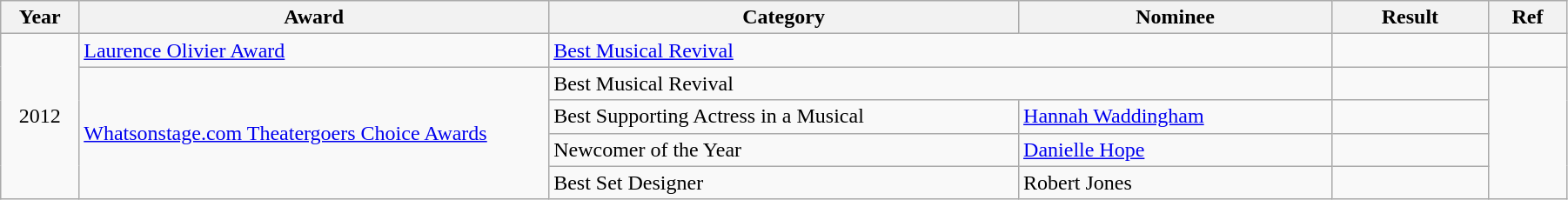<table class="wikitable" style="width:95%;">
<tr>
<th style="width:5%;">Year</th>
<th style="width:30%;">Award</th>
<th style="width:30%;">Category</th>
<th style="width:20%;">Nominee</th>
<th style="width:10%;">Result</th>
<th style="width:5%;">Ref</th>
</tr>
<tr>
<td rowspan="5" style="text-align:center;">2012</td>
<td><a href='#'>Laurence Olivier Award</a></td>
<td colspan="2"><a href='#'>Best Musical Revival</a></td>
<td></td>
<td style="text-align:center;"></td>
</tr>
<tr>
<td rowspan="4"><a href='#'>Whatsonstage.com Theatergoers Choice Awards</a></td>
<td colspan="2">Best Musical Revival</td>
<td></td>
<td rowspan="4" style="text-align:center;"></td>
</tr>
<tr>
<td>Best Supporting Actress in a Musical</td>
<td><a href='#'>Hannah Waddingham</a></td>
<td></td>
</tr>
<tr>
<td>Newcomer of the Year</td>
<td><a href='#'>Danielle Hope</a></td>
<td></td>
</tr>
<tr>
<td>Best Set Designer</td>
<td>Robert Jones</td>
<td></td>
</tr>
</table>
